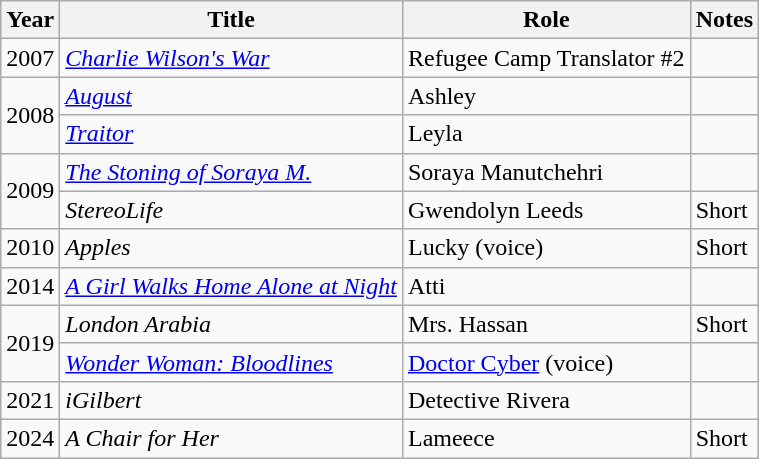<table class="wikitable sortable">
<tr>
<th>Year</th>
<th>Title</th>
<th>Role</th>
<th>Notes</th>
</tr>
<tr>
<td>2007</td>
<td><em><a href='#'>Charlie Wilson's War</a></em></td>
<td>Refugee Camp Translator #2</td>
<td></td>
</tr>
<tr>
<td rowspan="2">2008</td>
<td><em><a href='#'>August</a></em></td>
<td>Ashley</td>
<td></td>
</tr>
<tr>
<td><em><a href='#'>Traitor</a></em></td>
<td>Leyla</td>
<td></td>
</tr>
<tr>
<td rowspan="2">2009</td>
<td><em><a href='#'>The Stoning of Soraya M.</a></em></td>
<td>Soraya Manutchehri</td>
<td></td>
</tr>
<tr>
<td><em>StereoLife</em></td>
<td>Gwendolyn Leeds</td>
<td>Short</td>
</tr>
<tr>
<td>2010</td>
<td><em>Apples</em></td>
<td>Lucky (voice)</td>
<td>Short</td>
</tr>
<tr>
<td>2014</td>
<td><em><a href='#'>A Girl Walks Home Alone at Night</a></em></td>
<td>Atti</td>
<td></td>
</tr>
<tr>
<td rowspan="2">2019</td>
<td><em>London Arabia</em></td>
<td>Mrs. Hassan</td>
<td>Short</td>
</tr>
<tr>
<td><em><a href='#'>Wonder Woman: Bloodlines</a></em></td>
<td><a href='#'>Doctor Cyber</a> (voice)</td>
<td></td>
</tr>
<tr>
<td>2021</td>
<td><em>iGilbert</em></td>
<td>Detective Rivera</td>
<td></td>
</tr>
<tr>
<td>2024</td>
<td><em>A Chair for Her</em></td>
<td>Lameece</td>
<td>Short</td>
</tr>
</table>
